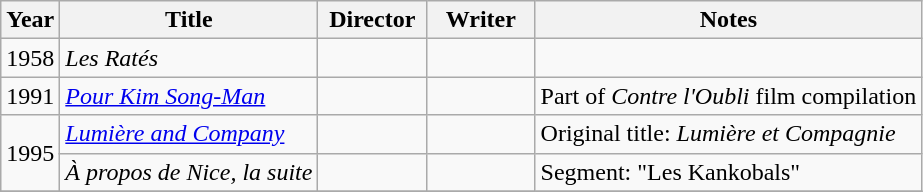<table class="wikitable">
<tr>
<th>Year</th>
<th>Title</th>
<th width=65>Director</th>
<th width=65>Writer</th>
<th>Notes</th>
</tr>
<tr>
<td>1958</td>
<td><em>Les Ratés</em></td>
<td></td>
<td></td>
<td></td>
</tr>
<tr>
<td>1991</td>
<td><em><a href='#'>Pour Kim Song-Man</a></em></td>
<td></td>
<td></td>
<td>Part of <em>Contre l'Oubli</em> film compilation</td>
</tr>
<tr>
<td rowspan=2>1995</td>
<td><em><a href='#'>Lumière and Company</a></em></td>
<td></td>
<td></td>
<td>Original title: <em>Lumière et Compagnie</em></td>
</tr>
<tr>
<td><em>À propos de Nice, la suite</em></td>
<td></td>
<td></td>
<td>Segment: "Les Kankobals"</td>
</tr>
<tr>
</tr>
</table>
